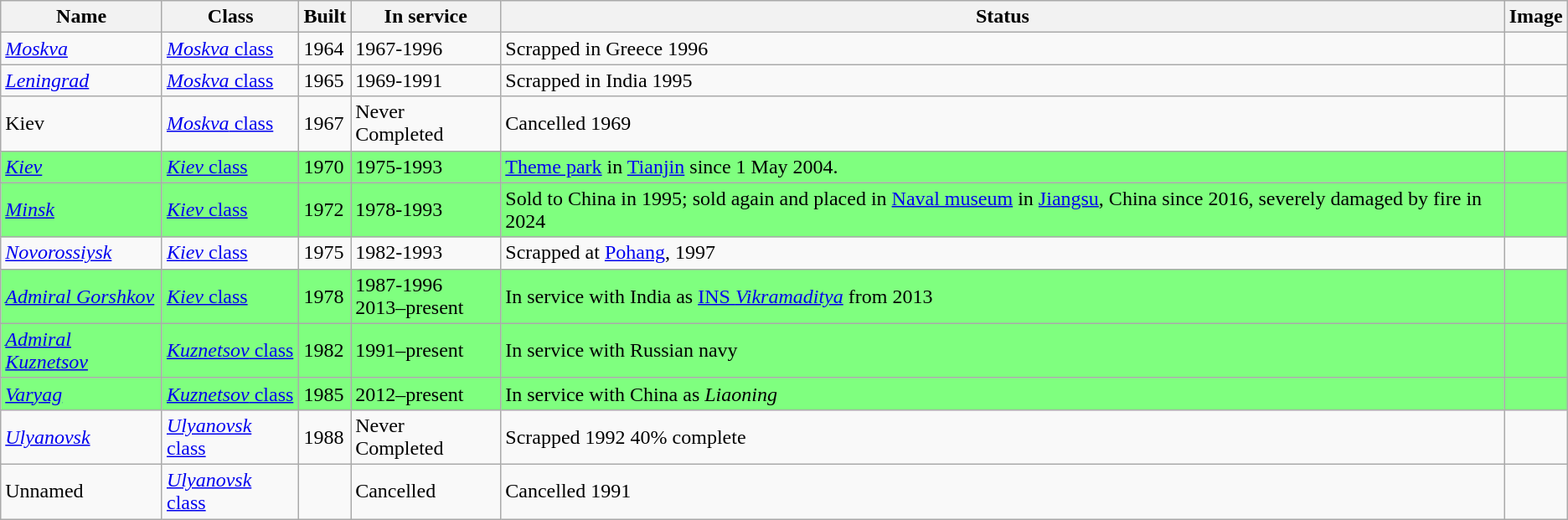<table class="wikitable">
<tr>
<th>Name</th>
<th>Class</th>
<th>Built</th>
<th>In service</th>
<th>Status</th>
<th>Image</th>
</tr>
<tr>
<td><a href='#'><em>Moskva</em></a></td>
<td><a href='#'><em>Moskva</em> class</a></td>
<td>1964</td>
<td>1967-1996</td>
<td>Scrapped in Greece 1996</td>
<td></td>
</tr>
<tr>
<td><a href='#'><em>Leningrad</em></a></td>
<td><a href='#'><em>Moskva</em> class</a></td>
<td>1965</td>
<td>1969-1991</td>
<td>Scrapped in India 1995</td>
<td></td>
</tr>
<tr>
<td>Kiev</td>
<td><a href='#'><em>Moskva</em> class</a></td>
<td>1967</td>
<td>Never Completed</td>
<td>Cancelled 1969</td>
<td></td>
</tr>
<tr style="background:#7FFF7F;">
<td><a href='#'><em>Kiev</em></a></td>
<td><a href='#'><em>Kiev</em> class</a></td>
<td>1970</td>
<td>1975-1993</td>
<td><a href='#'>Theme park</a> in <a href='#'>Tianjin</a> since 1 May 2004.</td>
<td></td>
</tr>
<tr style="background:#7FFF7F;">
<td><a href='#'><em>Minsk</em></a></td>
<td><a href='#'><em>Kiev</em> class</a></td>
<td>1972</td>
<td>1978-1993</td>
<td>Sold to China in 1995; sold again and placed in <a href='#'>Naval museum</a> in <a href='#'>Jiangsu</a>, China since 2016, severely damaged by fire in 2024</td>
<td></td>
</tr>
<tr>
<td><a href='#'><em>Novorossiysk</em></a></td>
<td><a href='#'><em>Kiev</em> class</a></td>
<td>1975</td>
<td>1982-1993</td>
<td>Scrapped at <a href='#'>Pohang</a>, 1997</td>
<td></td>
</tr>
<tr style="background:#7FFF7F;">
<td><a href='#'><em>Admiral Gorshkov</em></a></td>
<td><a href='#'><em>Kiev</em> class</a></td>
<td>1978</td>
<td>1987-1996<br>2013–present</td>
<td>In service with India as <a href='#'>INS <em>Vikramaditya</em></a> from 2013</td>
<td></td>
</tr>
<tr style="background:#7FFF7F;">
<td><a href='#'><em>Admiral Kuznetsov</em></a></td>
<td><a href='#'><em>Kuznetsov</em> class</a></td>
<td>1982</td>
<td>1991–present</td>
<td>In service with Russian navy</td>
<td></td>
</tr>
<tr style="background:#7FFF7F;">
<td><em><a href='#'>Varyag</a></em></td>
<td><a href='#'><em>Kuznetsov</em> class</a></td>
<td>1985</td>
<td>2012–present</td>
<td>In service with China as <em>Liaoning</em></td>
<td></td>
</tr>
<tr>
<td><a href='#'><em>Ulyanovsk</em></a></td>
<td><a href='#'><em>Ulyanovsk</em> class</a></td>
<td>1988</td>
<td>Never Completed</td>
<td>Scrapped 1992 40% complete</td>
<td></td>
</tr>
<tr>
<td>Unnamed</td>
<td><a href='#'><em>Ulyanovsk</em> class</a></td>
<td></td>
<td>Cancelled</td>
<td>Cancelled 1991</td>
<td></td>
</tr>
</table>
